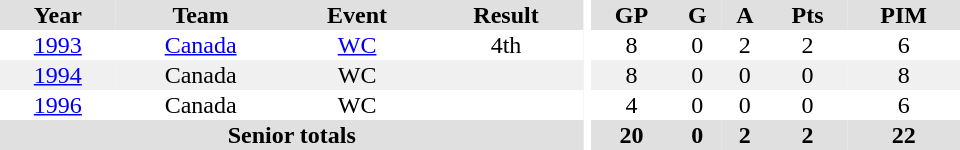<table border="0" cellpadding="1" cellspacing="0" ID="Table3" style="text-align:center; width:40em">
<tr ALIGN="center" bgcolor="#e0e0e0">
<th>Year</th>
<th>Team</th>
<th>Event</th>
<th>Result</th>
<th rowspan="99" bgcolor="#ffffff"></th>
<th>GP</th>
<th>G</th>
<th>A</th>
<th>Pts</th>
<th>PIM</th>
</tr>
<tr>
<td><a href='#'>1993</a></td>
<td><a href='#'>Canada</a></td>
<td><a href='#'>WC</a></td>
<td>4th</td>
<td>8</td>
<td>0</td>
<td>2</td>
<td>2</td>
<td>6</td>
</tr>
<tr bgcolor="#f0f0f0">
<td><a href='#'>1994</a></td>
<td>Canada</td>
<td>WC</td>
<td></td>
<td>8</td>
<td>0</td>
<td>0</td>
<td>0</td>
<td>8</td>
</tr>
<tr>
<td><a href='#'>1996</a></td>
<td>Canada</td>
<td>WC</td>
<td></td>
<td>4</td>
<td>0</td>
<td>0</td>
<td>0</td>
<td>6</td>
</tr>
<tr bgcolor="#e0e0e0">
<th colspan="4">Senior totals</th>
<th>20</th>
<th>0</th>
<th>2</th>
<th>2</th>
<th>22</th>
</tr>
</table>
